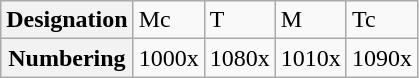<table class="wikitable">
<tr>
<th>Designation</th>
<td>Mc</td>
<td>T</td>
<td>M</td>
<td>Tc</td>
</tr>
<tr>
<th>Numbering</th>
<td>1000x</td>
<td>1080x</td>
<td>1010x</td>
<td>1090x</td>
</tr>
</table>
